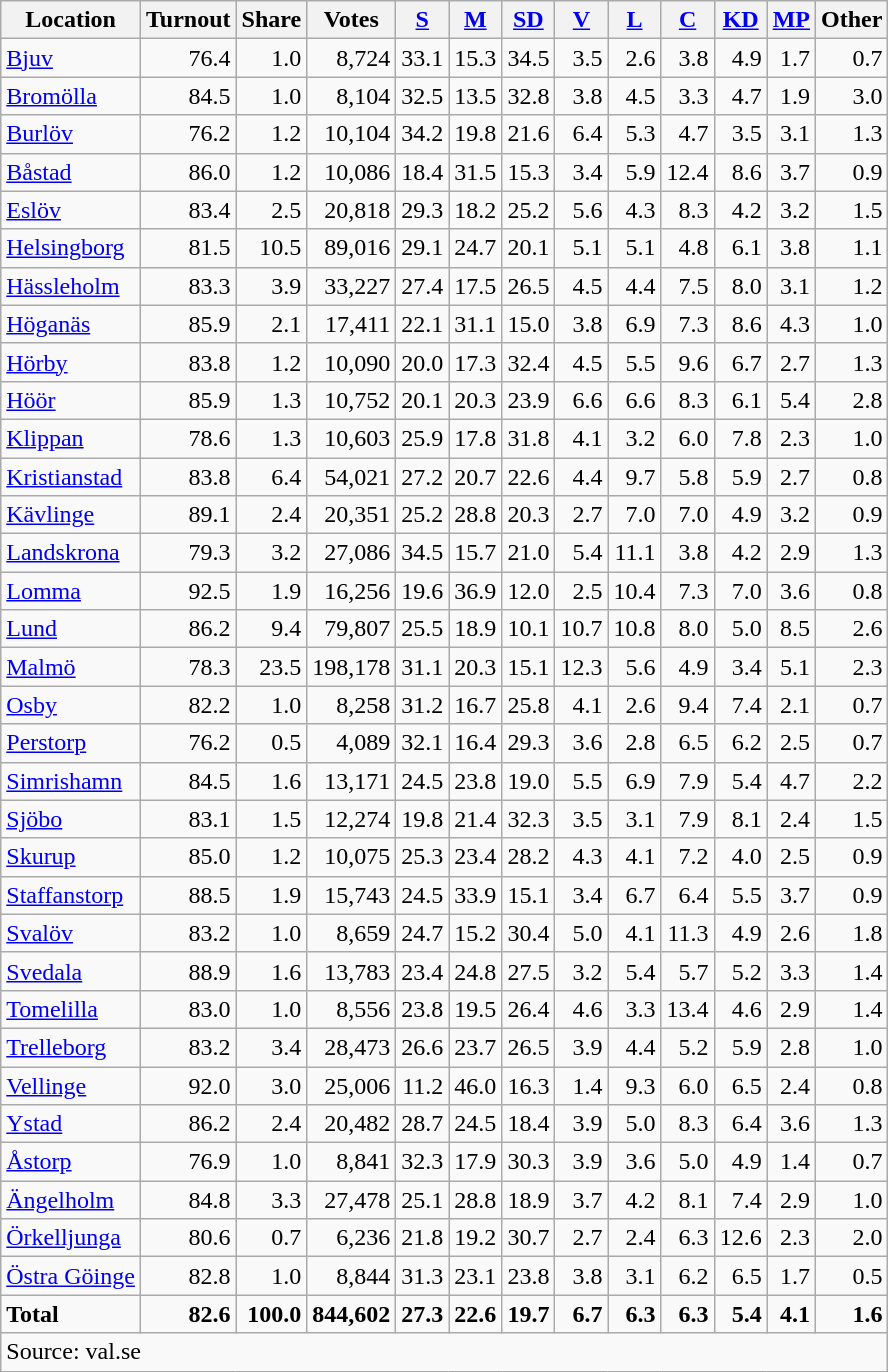<table class="wikitable sortable" style=text-align:right>
<tr>
<th>Location</th>
<th>Turnout</th>
<th>Share</th>
<th>Votes</th>
<th><a href='#'>S</a></th>
<th><a href='#'>M</a></th>
<th><a href='#'>SD</a></th>
<th><a href='#'>V</a></th>
<th><a href='#'>L</a></th>
<th><a href='#'>C</a></th>
<th><a href='#'>KD</a></th>
<th><a href='#'>MP</a></th>
<th>Other</th>
</tr>
<tr>
<td align=left><a href='#'>Bjuv</a></td>
<td>76.4</td>
<td>1.0</td>
<td>8,724</td>
<td>33.1</td>
<td>15.3</td>
<td>34.5</td>
<td>3.5</td>
<td>2.6</td>
<td>3.8</td>
<td>4.9</td>
<td>1.7</td>
<td>0.7</td>
</tr>
<tr>
<td align=left><a href='#'>Bromölla</a></td>
<td>84.5</td>
<td>1.0</td>
<td>8,104</td>
<td>32.5</td>
<td>13.5</td>
<td>32.8</td>
<td>3.8</td>
<td>4.5</td>
<td>3.3</td>
<td>4.7</td>
<td>1.9</td>
<td>3.0</td>
</tr>
<tr>
<td align=left><a href='#'>Burlöv</a></td>
<td>76.2</td>
<td>1.2</td>
<td>10,104</td>
<td>34.2</td>
<td>19.8</td>
<td>21.6</td>
<td>6.4</td>
<td>5.3</td>
<td>4.7</td>
<td>3.5</td>
<td>3.1</td>
<td>1.3</td>
</tr>
<tr>
<td align=left><a href='#'>Båstad</a></td>
<td>86.0</td>
<td>1.2</td>
<td>10,086</td>
<td>18.4</td>
<td>31.5</td>
<td>15.3</td>
<td>3.4</td>
<td>5.9</td>
<td>12.4</td>
<td>8.6</td>
<td>3.7</td>
<td>0.9</td>
</tr>
<tr>
<td align=left><a href='#'>Eslöv</a></td>
<td>83.4</td>
<td>2.5</td>
<td>20,818</td>
<td>29.3</td>
<td>18.2</td>
<td>25.2</td>
<td>5.6</td>
<td>4.3</td>
<td>8.3</td>
<td>4.2</td>
<td>3.2</td>
<td>1.5</td>
</tr>
<tr>
<td align=left><a href='#'>Helsingborg</a></td>
<td>81.5</td>
<td>10.5</td>
<td>89,016</td>
<td>29.1</td>
<td>24.7</td>
<td>20.1</td>
<td>5.1</td>
<td>5.1</td>
<td>4.8</td>
<td>6.1</td>
<td>3.8</td>
<td>1.1</td>
</tr>
<tr>
<td align=left><a href='#'>Hässleholm</a></td>
<td>83.3</td>
<td>3.9</td>
<td>33,227</td>
<td>27.4</td>
<td>17.5</td>
<td>26.5</td>
<td>4.5</td>
<td>4.4</td>
<td>7.5</td>
<td>8.0</td>
<td>3.1</td>
<td>1.2</td>
</tr>
<tr>
<td align=left><a href='#'>Höganäs</a></td>
<td>85.9</td>
<td>2.1</td>
<td>17,411</td>
<td>22.1</td>
<td>31.1</td>
<td>15.0</td>
<td>3.8</td>
<td>6.9</td>
<td>7.3</td>
<td>8.6</td>
<td>4.3</td>
<td>1.0</td>
</tr>
<tr>
<td align=left><a href='#'>Hörby</a></td>
<td>83.8</td>
<td>1.2</td>
<td>10,090</td>
<td>20.0</td>
<td>17.3</td>
<td>32.4</td>
<td>4.5</td>
<td>5.5</td>
<td>9.6</td>
<td>6.7</td>
<td>2.7</td>
<td>1.3</td>
</tr>
<tr>
<td align=left><a href='#'>Höör</a></td>
<td>85.9</td>
<td>1.3</td>
<td>10,752</td>
<td>20.1</td>
<td>20.3</td>
<td>23.9</td>
<td>6.6</td>
<td>6.6</td>
<td>8.3</td>
<td>6.1</td>
<td>5.4</td>
<td>2.8</td>
</tr>
<tr>
<td align=left><a href='#'>Klippan</a></td>
<td>78.6</td>
<td>1.3</td>
<td>10,603</td>
<td>25.9</td>
<td>17.8</td>
<td>31.8</td>
<td>4.1</td>
<td>3.2</td>
<td>6.0</td>
<td>7.8</td>
<td>2.3</td>
<td>1.0</td>
</tr>
<tr>
<td align=left><a href='#'>Kristianstad</a></td>
<td>83.8</td>
<td>6.4</td>
<td>54,021</td>
<td>27.2</td>
<td>20.7</td>
<td>22.6</td>
<td>4.4</td>
<td>9.7</td>
<td>5.8</td>
<td>5.9</td>
<td>2.7</td>
<td>0.8</td>
</tr>
<tr>
<td align=left><a href='#'>Kävlinge</a></td>
<td>89.1</td>
<td>2.4</td>
<td>20,351</td>
<td>25.2</td>
<td>28.8</td>
<td>20.3</td>
<td>2.7</td>
<td>7.0</td>
<td>7.0</td>
<td>4.9</td>
<td>3.2</td>
<td>0.9</td>
</tr>
<tr>
<td align=left><a href='#'>Landskrona</a></td>
<td>79.3</td>
<td>3.2</td>
<td>27,086</td>
<td>34.5</td>
<td>15.7</td>
<td>21.0</td>
<td>5.4</td>
<td>11.1</td>
<td>3.8</td>
<td>4.2</td>
<td>2.9</td>
<td>1.3</td>
</tr>
<tr>
<td align=left><a href='#'>Lomma</a></td>
<td>92.5</td>
<td>1.9</td>
<td>16,256</td>
<td>19.6</td>
<td>36.9</td>
<td>12.0</td>
<td>2.5</td>
<td>10.4</td>
<td>7.3</td>
<td>7.0</td>
<td>3.6</td>
<td>0.8</td>
</tr>
<tr>
<td align=left><a href='#'>Lund</a></td>
<td>86.2</td>
<td>9.4</td>
<td>79,807</td>
<td>25.5</td>
<td>18.9</td>
<td>10.1</td>
<td>10.7</td>
<td>10.8</td>
<td>8.0</td>
<td>5.0</td>
<td>8.5</td>
<td>2.6</td>
</tr>
<tr>
<td align=left><a href='#'>Malmö</a></td>
<td>78.3</td>
<td>23.5</td>
<td>198,178</td>
<td>31.1</td>
<td>20.3</td>
<td>15.1</td>
<td>12.3</td>
<td>5.6</td>
<td>4.9</td>
<td>3.4</td>
<td>5.1</td>
<td>2.3</td>
</tr>
<tr>
<td align=left><a href='#'>Osby</a></td>
<td>82.2</td>
<td>1.0</td>
<td>8,258</td>
<td>31.2</td>
<td>16.7</td>
<td>25.8</td>
<td>4.1</td>
<td>2.6</td>
<td>9.4</td>
<td>7.4</td>
<td>2.1</td>
<td>0.7</td>
</tr>
<tr>
<td align=left><a href='#'>Perstorp</a></td>
<td>76.2</td>
<td>0.5</td>
<td>4,089</td>
<td>32.1</td>
<td>16.4</td>
<td>29.3</td>
<td>3.6</td>
<td>2.8</td>
<td>6.5</td>
<td>6.2</td>
<td>2.5</td>
<td>0.7</td>
</tr>
<tr>
<td align=left><a href='#'>Simrishamn</a></td>
<td>84.5</td>
<td>1.6</td>
<td>13,171</td>
<td>24.5</td>
<td>23.8</td>
<td>19.0</td>
<td>5.5</td>
<td>6.9</td>
<td>7.9</td>
<td>5.4</td>
<td>4.7</td>
<td>2.2</td>
</tr>
<tr>
<td align=left><a href='#'>Sjöbo</a></td>
<td>83.1</td>
<td>1.5</td>
<td>12,274</td>
<td>19.8</td>
<td>21.4</td>
<td>32.3</td>
<td>3.5</td>
<td>3.1</td>
<td>7.9</td>
<td>8.1</td>
<td>2.4</td>
<td>1.5</td>
</tr>
<tr>
<td align=left><a href='#'>Skurup</a></td>
<td>85.0</td>
<td>1.2</td>
<td>10,075</td>
<td>25.3</td>
<td>23.4</td>
<td>28.2</td>
<td>4.3</td>
<td>4.1</td>
<td>7.2</td>
<td>4.0</td>
<td>2.5</td>
<td>0.9</td>
</tr>
<tr>
<td align=left><a href='#'>Staffanstorp</a></td>
<td>88.5</td>
<td>1.9</td>
<td>15,743</td>
<td>24.5</td>
<td>33.9</td>
<td>15.1</td>
<td>3.4</td>
<td>6.7</td>
<td>6.4</td>
<td>5.5</td>
<td>3.7</td>
<td>0.9</td>
</tr>
<tr>
<td align=left><a href='#'>Svalöv</a></td>
<td>83.2</td>
<td>1.0</td>
<td>8,659</td>
<td>24.7</td>
<td>15.2</td>
<td>30.4</td>
<td>5.0</td>
<td>4.1</td>
<td>11.3</td>
<td>4.9</td>
<td>2.6</td>
<td>1.8</td>
</tr>
<tr>
<td align=left><a href='#'>Svedala</a></td>
<td>88.9</td>
<td>1.6</td>
<td>13,783</td>
<td>23.4</td>
<td>24.8</td>
<td>27.5</td>
<td>3.2</td>
<td>5.4</td>
<td>5.7</td>
<td>5.2</td>
<td>3.3</td>
<td>1.4</td>
</tr>
<tr>
<td align=left><a href='#'>Tomelilla</a></td>
<td>83.0</td>
<td>1.0</td>
<td>8,556</td>
<td>23.8</td>
<td>19.5</td>
<td>26.4</td>
<td>4.6</td>
<td>3.3</td>
<td>13.4</td>
<td>4.6</td>
<td>2.9</td>
<td>1.4</td>
</tr>
<tr>
<td align=left><a href='#'>Trelleborg</a></td>
<td>83.2</td>
<td>3.4</td>
<td>28,473</td>
<td>26.6</td>
<td>23.7</td>
<td>26.5</td>
<td>3.9</td>
<td>4.4</td>
<td>5.2</td>
<td>5.9</td>
<td>2.8</td>
<td>1.0</td>
</tr>
<tr>
<td align=left><a href='#'>Vellinge</a></td>
<td>92.0</td>
<td>3.0</td>
<td>25,006</td>
<td>11.2</td>
<td>46.0</td>
<td>16.3</td>
<td>1.4</td>
<td>9.3</td>
<td>6.0</td>
<td>6.5</td>
<td>2.4</td>
<td>0.8</td>
</tr>
<tr>
<td align=left><a href='#'>Ystad</a></td>
<td>86.2</td>
<td>2.4</td>
<td>20,482</td>
<td>28.7</td>
<td>24.5</td>
<td>18.4</td>
<td>3.9</td>
<td>5.0</td>
<td>8.3</td>
<td>6.4</td>
<td>3.6</td>
<td>1.3</td>
</tr>
<tr>
<td align=left><a href='#'>Åstorp</a></td>
<td>76.9</td>
<td>1.0</td>
<td>8,841</td>
<td>32.3</td>
<td>17.9</td>
<td>30.3</td>
<td>3.9</td>
<td>3.6</td>
<td>5.0</td>
<td>4.9</td>
<td>1.4</td>
<td>0.7</td>
</tr>
<tr>
<td align=left><a href='#'>Ängelholm</a></td>
<td>84.8</td>
<td>3.3</td>
<td>27,478</td>
<td>25.1</td>
<td>28.8</td>
<td>18.9</td>
<td>3.7</td>
<td>4.2</td>
<td>8.1</td>
<td>7.4</td>
<td>2.9</td>
<td>1.0</td>
</tr>
<tr>
<td align=left><a href='#'>Örkelljunga</a></td>
<td>80.6</td>
<td>0.7</td>
<td>6,236</td>
<td>21.8</td>
<td>19.2</td>
<td>30.7</td>
<td>2.7</td>
<td>2.4</td>
<td>6.3</td>
<td>12.6</td>
<td>2.3</td>
<td>2.0</td>
</tr>
<tr>
<td align=left><a href='#'>Östra Göinge</a></td>
<td>82.8</td>
<td>1.0</td>
<td>8,844</td>
<td>31.3</td>
<td>23.1</td>
<td>23.8</td>
<td>3.8</td>
<td>3.1</td>
<td>6.2</td>
<td>6.5</td>
<td>1.7</td>
<td>0.5</td>
</tr>
<tr>
<td align=left><strong>Total</strong></td>
<td><strong>82.6</strong></td>
<td><strong>100.0</strong></td>
<td><strong>844,602</strong></td>
<td><strong>27.3</strong></td>
<td><strong>22.6</strong></td>
<td><strong>19.7</strong></td>
<td><strong>6.7</strong></td>
<td><strong>6.3</strong></td>
<td><strong>6.3</strong></td>
<td><strong>5.4</strong></td>
<td><strong>4.1</strong></td>
<td><strong>1.6</strong></td>
</tr>
<tr>
<td align=left colspan=13>Source: val.se </td>
</tr>
</table>
